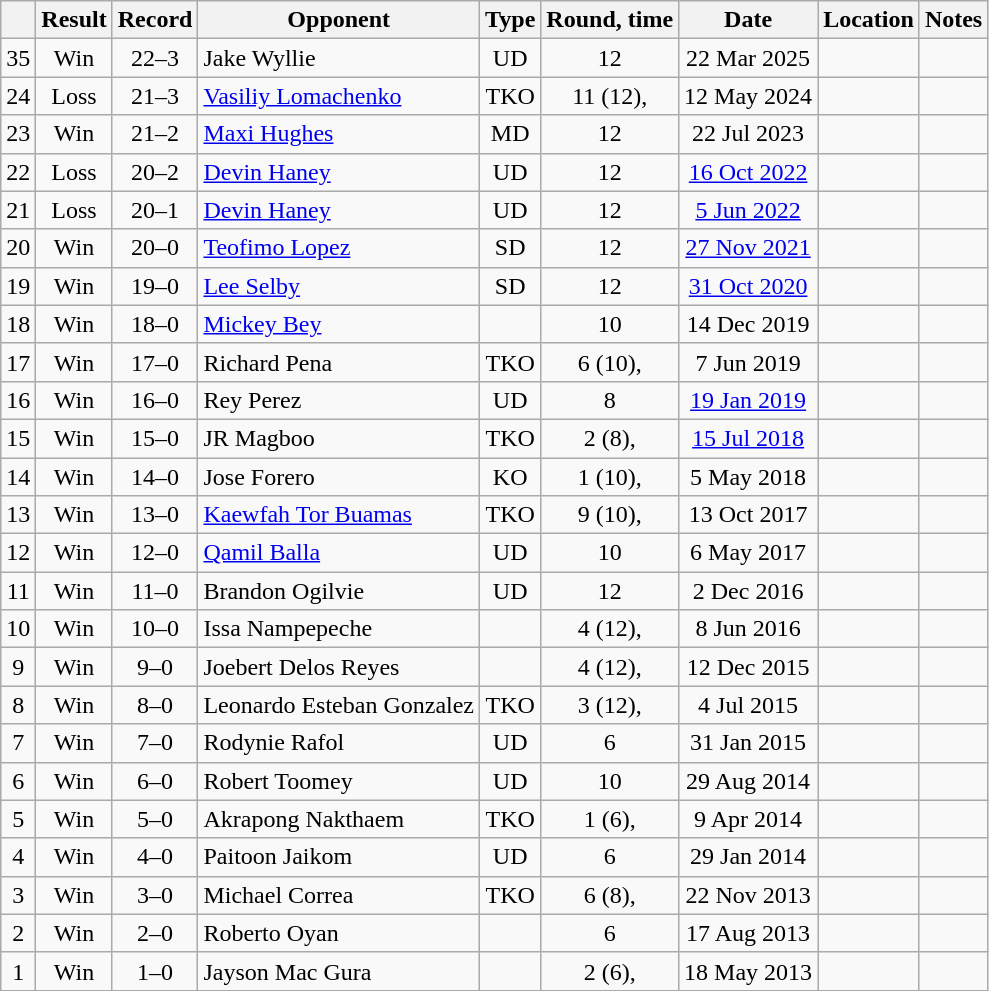<table class="wikitable" style="text-align:center">
<tr>
<th></th>
<th>Result</th>
<th>Record</th>
<th>Opponent</th>
<th>Type</th>
<th>Round, time</th>
<th>Date</th>
<th>Location</th>
<th>Notes</th>
</tr>
<tr>
<td>35</td>
<td>Win</td>
<td>22–3</td>
<td align=left>Jake Wyllie</td>
<td>UD</td>
<td>12</td>
<td>22 Mar 2025</td>
<td align=left></td>
<td align=left></td>
</tr>
<tr>
<td>24</td>
<td>Loss</td>
<td>21–3</td>
<td align=left><a href='#'>Vasiliy Lomachenko</a></td>
<td>TKO</td>
<td>11 (12), </td>
<td>12 May 2024</td>
<td align=left></td>
<td align=left></td>
</tr>
<tr>
<td>23</td>
<td>Win</td>
<td>21–2</td>
<td align=left><a href='#'>Maxi Hughes</a></td>
<td>MD</td>
<td>12</td>
<td>22 Jul 2023</td>
<td align=left></td>
<td align=left></td>
</tr>
<tr>
<td>22</td>
<td>Loss</td>
<td>20–2</td>
<td align=left><a href='#'>Devin Haney</a></td>
<td>UD</td>
<td>12</td>
<td><a href='#'>16 Oct 2022</a></td>
<td align=left></td>
<td align=left></td>
</tr>
<tr>
<td>21</td>
<td>Loss</td>
<td>20–1</td>
<td align=left><a href='#'>Devin Haney</a></td>
<td>UD</td>
<td>12</td>
<td><a href='#'>5 Jun 2022</a></td>
<td align=left></td>
<td align=left></td>
</tr>
<tr>
<td>20</td>
<td>Win</td>
<td>20–0</td>
<td align=left><a href='#'>Teofimo Lopez</a></td>
<td>SD</td>
<td>12</td>
<td><a href='#'>27 Nov 2021</a></td>
<td align=left></td>
<td align=left></td>
</tr>
<tr>
<td>19</td>
<td>Win</td>
<td>19–0</td>
<td align=left><a href='#'>Lee Selby</a></td>
<td>SD</td>
<td>12</td>
<td><a href='#'>31 Oct 2020</a></td>
<td align=left></td>
<td align=left></td>
</tr>
<tr>
<td>18</td>
<td>Win</td>
<td>18–0</td>
<td align=left><a href='#'>Mickey Bey</a></td>
<td></td>
<td>10</td>
<td>14 Dec 2019</td>
<td align=left></td>
<td align=left></td>
</tr>
<tr>
<td>17</td>
<td>Win</td>
<td>17–0</td>
<td align=left>Richard Pena</td>
<td>TKO</td>
<td>6 (10), </td>
<td>7 Jun 2019</td>
<td align=left></td>
<td align=left></td>
</tr>
<tr>
<td>16</td>
<td>Win</td>
<td>16–0</td>
<td align=left>Rey Perez</td>
<td>UD</td>
<td>8</td>
<td><a href='#'>19 Jan 2019</a></td>
<td align=left></td>
<td align=left></td>
</tr>
<tr>
<td>15</td>
<td>Win</td>
<td>15–0</td>
<td align=left>JR Magboo</td>
<td>TKO</td>
<td>2 (8), </td>
<td><a href='#'>15 Jul 2018</a></td>
<td align=left></td>
<td align=left></td>
</tr>
<tr>
<td>14</td>
<td>Win</td>
<td>14–0</td>
<td align=left>Jose Forero</td>
<td>KO</td>
<td>1 (10), </td>
<td>5 May 2018</td>
<td align=left></td>
<td align=left></td>
</tr>
<tr>
<td>13</td>
<td>Win</td>
<td>13–0</td>
<td align=left><a href='#'>Kaewfah Tor Buamas</a></td>
<td>TKO</td>
<td>9 (10), </td>
<td>13 Oct 2017</td>
<td align=left></td>
<td align=left></td>
</tr>
<tr>
<td>12</td>
<td>Win</td>
<td>12–0</td>
<td align=left><a href='#'>Qamil Balla</a></td>
<td>UD</td>
<td>10</td>
<td>6 May 2017</td>
<td align=left></td>
<td align=left></td>
</tr>
<tr>
<td>11</td>
<td>Win</td>
<td>11–0</td>
<td align=left>Brandon Ogilvie</td>
<td>UD</td>
<td>12</td>
<td>2 Dec 2016</td>
<td align=left></td>
<td align=left></td>
</tr>
<tr>
<td>10</td>
<td>Win</td>
<td>10–0</td>
<td align=left>Issa Nampepeche</td>
<td></td>
<td>4 (12), </td>
<td>8 Jun 2016</td>
<td align=left></td>
<td align=left></td>
</tr>
<tr>
<td>9</td>
<td>Win</td>
<td>9–0</td>
<td align=left>Joebert Delos Reyes</td>
<td></td>
<td>4 (12), </td>
<td>12 Dec 2015</td>
<td align=left></td>
<td align=left></td>
</tr>
<tr>
<td>8</td>
<td>Win</td>
<td>8–0</td>
<td align=left>Leonardo Esteban Gonzalez</td>
<td>TKO</td>
<td>3 (12), </td>
<td>4 Jul 2015</td>
<td align=left></td>
<td align=left></td>
</tr>
<tr>
<td>7</td>
<td>Win</td>
<td>7–0</td>
<td align=left>Rodynie Rafol</td>
<td>UD</td>
<td>6</td>
<td>31 Jan 2015</td>
<td align=left></td>
<td align=left></td>
</tr>
<tr>
<td>6</td>
<td>Win</td>
<td>6–0</td>
<td align=left>Robert Toomey</td>
<td>UD</td>
<td>10</td>
<td>29 Aug 2014</td>
<td align=left></td>
<td align=left></td>
</tr>
<tr>
<td>5</td>
<td>Win</td>
<td>5–0</td>
<td align=left>Akrapong Nakthaem</td>
<td>TKO</td>
<td>1 (6), </td>
<td>9 Apr 2014</td>
<td align=left></td>
<td align=left></td>
</tr>
<tr>
<td>4</td>
<td>Win</td>
<td>4–0</td>
<td align=left>Paitoon Jaikom</td>
<td>UD</td>
<td>6</td>
<td>29 Jan 2014</td>
<td align=left></td>
<td align=left></td>
</tr>
<tr>
<td>3</td>
<td>Win</td>
<td>3–0</td>
<td align=left>Michael Correa</td>
<td>TKO</td>
<td>6 (8), </td>
<td>22 Nov 2013</td>
<td align=left></td>
<td align=left></td>
</tr>
<tr>
<td>2</td>
<td>Win</td>
<td>2–0</td>
<td align=left>Roberto Oyan</td>
<td></td>
<td>6</td>
<td>17 Aug 2013</td>
<td align=left></td>
<td align=left></td>
</tr>
<tr>
<td>1</td>
<td>Win</td>
<td>1–0</td>
<td align=left>Jayson Mac Gura</td>
<td></td>
<td>2 (6), </td>
<td>18 May 2013</td>
<td align=left></td>
<td align=left></td>
</tr>
</table>
